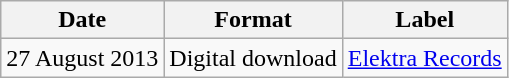<table class=wikitable>
<tr>
<th>Date</th>
<th>Format</th>
<th>Label</th>
</tr>
<tr>
<td>27 August 2013</td>
<td>Digital download</td>
<td><a href='#'>Elektra Records</a></td>
</tr>
</table>
